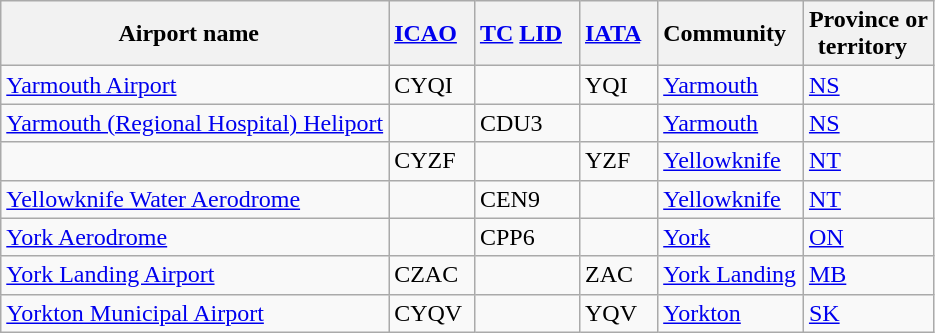<table class="wikitable sortable" style="width:auto;">
<tr>
<th width="*">Airport name  </th>
<th width="*"><a href='#'>ICAO</a>  </th>
<th width="*"><a href='#'>TC</a> <a href='#'>LID</a>  </th>
<th width="*"><a href='#'>IATA</a>  </th>
<th width="*">Community  </th>
<th width="*">Province or<br>territory  </th>
</tr>
<tr>
<td><a href='#'>Yarmouth Airport</a></td>
<td>CYQI</td>
<td></td>
<td>YQI</td>
<td><a href='#'>Yarmouth</a></td>
<td><a href='#'>NS</a></td>
</tr>
<tr>
<td><a href='#'>Yarmouth (Regional Hospital) Heliport</a></td>
<td></td>
<td>CDU3</td>
<td></td>
<td><a href='#'>Yarmouth</a></td>
<td><a href='#'>NS</a></td>
</tr>
<tr>
<td></td>
<td>CYZF</td>
<td></td>
<td>YZF</td>
<td><a href='#'>Yellowknife</a></td>
<td><a href='#'>NT</a></td>
</tr>
<tr>
<td><a href='#'>Yellowknife Water Aerodrome</a></td>
<td></td>
<td>CEN9</td>
<td></td>
<td><a href='#'>Yellowknife</a></td>
<td><a href='#'>NT</a></td>
</tr>
<tr>
<td><a href='#'>York Aerodrome</a></td>
<td></td>
<td>CPP6</td>
<td></td>
<td><a href='#'>York</a></td>
<td><a href='#'>ON</a></td>
</tr>
<tr>
<td><a href='#'>York Landing Airport</a></td>
<td>CZAC</td>
<td></td>
<td>ZAC</td>
<td><a href='#'>York Landing</a></td>
<td><a href='#'>MB</a></td>
</tr>
<tr>
<td><a href='#'>Yorkton Municipal Airport</a></td>
<td>CYQV</td>
<td></td>
<td>YQV</td>
<td><a href='#'>Yorkton</a></td>
<td><a href='#'>SK</a></td>
</tr>
</table>
